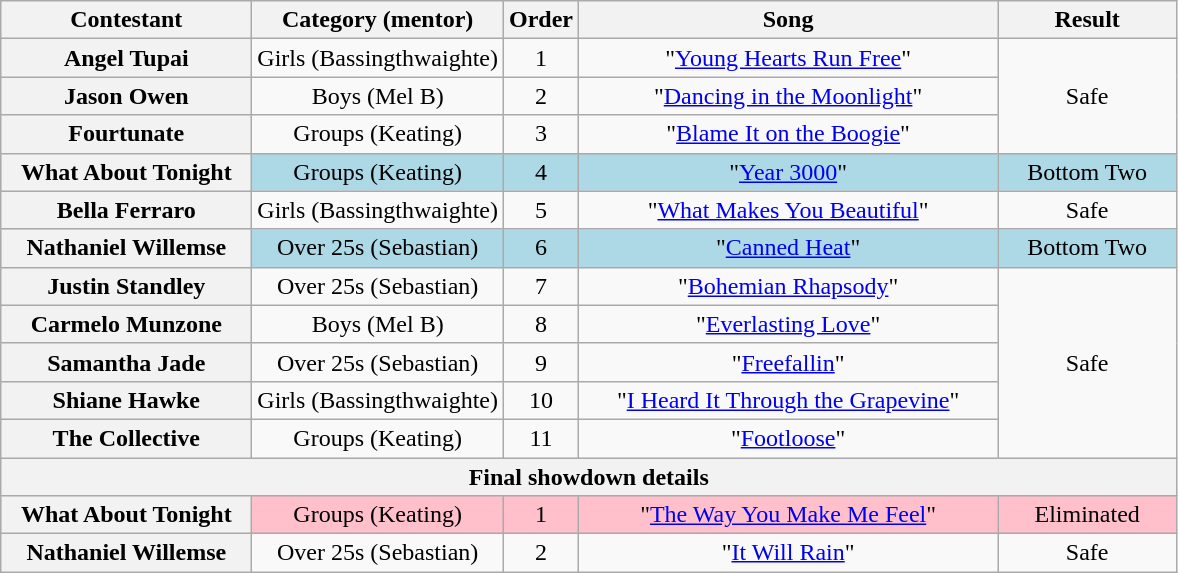<table class="wikitable plainrowheaders" style="text-align:center;">
<tr>
<th scope="col" style="width:10em;">Contestant</th>
<th scope="col">Category (mentor)</th>
<th scope="col">Order</th>
<th scope="col" style="width:17em;">Song</th>
<th scope="col" style="width:7em;">Result</th>
</tr>
<tr>
<th scope="row">Angel Tupai</th>
<td>Girls (Bassingthwaighte)</td>
<td>1</td>
<td>"<a href='#'>Young Hearts Run Free</a>"</td>
<td rowspan=3>Safe</td>
</tr>
<tr>
<th scope="row">Jason Owen</th>
<td>Boys (Mel B)</td>
<td>2</td>
<td>"<a href='#'>Dancing in the Moonlight</a>"</td>
</tr>
<tr>
<th scope="row">Fourtunate</th>
<td>Groups (Keating)</td>
<td>3</td>
<td>"<a href='#'>Blame It on the Boogie</a>"</td>
</tr>
<tr style="background:lightblue;">
<th scope="row">What About Tonight</th>
<td>Groups (Keating)</td>
<td>4</td>
<td>"<a href='#'>Year 3000</a>"</td>
<td>Bottom Two</td>
</tr>
<tr>
<th scope="row">Bella Ferraro</th>
<td>Girls (Bassingthwaighte)</td>
<td>5</td>
<td>"<a href='#'>What Makes You Beautiful</a>"</td>
<td>Safe</td>
</tr>
<tr style="background:lightblue;">
<th scope="row">Nathaniel Willemse</th>
<td>Over 25s (Sebastian)</td>
<td>6</td>
<td>"<a href='#'>Canned Heat</a>"</td>
<td>Bottom Two</td>
</tr>
<tr>
<th scope="row">Justin Standley</th>
<td>Over 25s (Sebastian)</td>
<td>7</td>
<td>"<a href='#'>Bohemian Rhapsody</a>"</td>
<td rowspan=5>Safe</td>
</tr>
<tr>
<th scope="row">Carmelo Munzone</th>
<td>Boys (Mel B)</td>
<td>8</td>
<td>"<a href='#'>Everlasting Love</a>"</td>
</tr>
<tr>
<th scope="row">Samantha Jade</th>
<td>Over 25s (Sebastian)</td>
<td>9</td>
<td>"<a href='#'>Freefallin</a>"</td>
</tr>
<tr>
<th scope="row">Shiane Hawke</th>
<td>Girls (Bassingthwaighte)</td>
<td>10</td>
<td>"<a href='#'>I Heard It Through the Grapevine</a>"</td>
</tr>
<tr>
<th scope="row">The Collective</th>
<td>Groups (Keating)</td>
<td>11</td>
<td>"<a href='#'>Footloose</a>"</td>
</tr>
<tr>
<th colspan="5">Final showdown details</th>
</tr>
<tr style="background:pink;">
<th scope="row">What About Tonight</th>
<td>Groups (Keating)</td>
<td>1</td>
<td>"<a href='#'>The Way You Make Me Feel</a>"</td>
<td>Eliminated</td>
</tr>
<tr>
<th scope="row">Nathaniel Willemse</th>
<td>Over 25s (Sebastian)</td>
<td>2</td>
<td>"<a href='#'>It Will Rain</a>"</td>
<td>Safe</td>
</tr>
</table>
